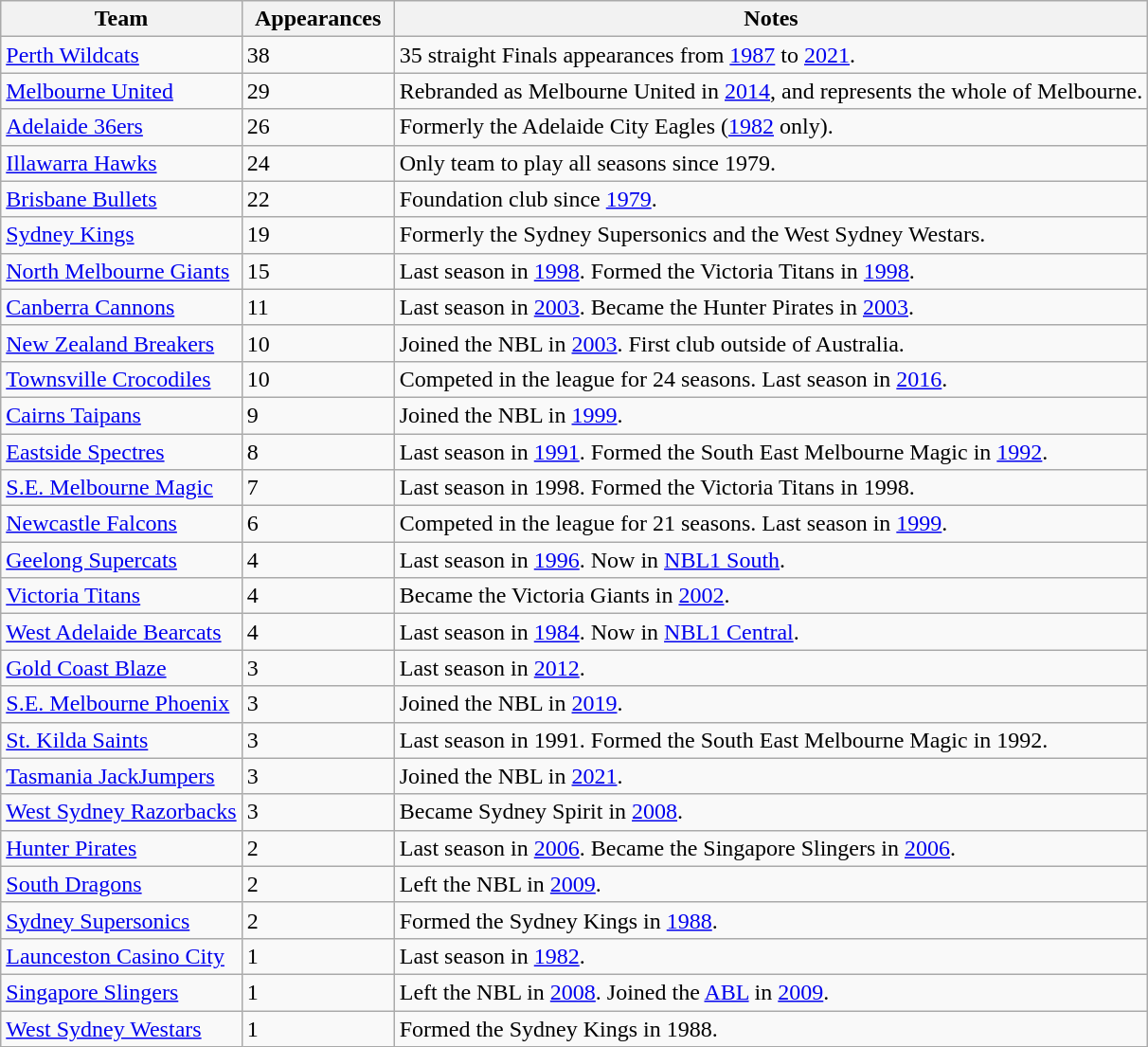<table class="wikitable sortable" style="text-align:left">
<tr>
<th>Team</th>
<th style="width:100px">Appearances</th>
<th>Notes</th>
</tr>
<tr>
<td><a href='#'>Perth Wildcats</a></td>
<td>38</td>
<td>35 straight Finals appearances from <a href='#'>1987</a> to <a href='#'>2021</a>.</td>
</tr>
<tr>
<td><a href='#'>Melbourne United</a></td>
<td>29</td>
<td>Rebranded as Melbourne United in <a href='#'>2014</a>, and represents the whole of Melbourne.</td>
</tr>
<tr>
<td><a href='#'>Adelaide 36ers</a></td>
<td>26</td>
<td>Formerly the Adelaide City Eagles (<a href='#'>1982</a> only).</td>
</tr>
<tr>
<td><a href='#'>Illawarra Hawks</a></td>
<td>24</td>
<td>Only team to play all seasons since 1979.</td>
</tr>
<tr>
<td><a href='#'>Brisbane Bullets</a></td>
<td>22</td>
<td>Foundation club since <a href='#'>1979</a>.</td>
</tr>
<tr>
<td><a href='#'>Sydney Kings</a></td>
<td>19</td>
<td>Formerly the Sydney Supersonics and the West Sydney Westars.</td>
</tr>
<tr>
<td><a href='#'>North Melbourne Giants</a></td>
<td>15</td>
<td>Last season in <a href='#'>1998</a>. Formed the Victoria Titans in <a href='#'>1998</a>.</td>
</tr>
<tr>
<td><a href='#'>Canberra Cannons</a></td>
<td>11</td>
<td>Last season in <a href='#'>2003</a>. Became the Hunter Pirates in <a href='#'>2003</a>.</td>
</tr>
<tr>
<td><a href='#'>New Zealand Breakers</a></td>
<td>10</td>
<td>Joined the NBL in <a href='#'>2003</a>. First club outside of Australia.</td>
</tr>
<tr>
<td><a href='#'>Townsville Crocodiles</a></td>
<td>10</td>
<td>Competed in the league for 24 seasons. Last season in <a href='#'>2016</a>.</td>
</tr>
<tr>
<td><a href='#'>Cairns Taipans</a></td>
<td>9</td>
<td>Joined the NBL in <a href='#'>1999</a>.</td>
</tr>
<tr>
<td><a href='#'>Eastside Spectres</a></td>
<td>8</td>
<td>Last season in <a href='#'>1991</a>. Formed the South East Melbourne Magic in <a href='#'>1992</a>.</td>
</tr>
<tr>
<td><a href='#'>S.E. Melbourne Magic</a></td>
<td>7</td>
<td>Last season in 1998. Formed the Victoria Titans in 1998.</td>
</tr>
<tr>
<td><a href='#'>Newcastle Falcons</a></td>
<td>6</td>
<td>Competed in the league for 21 seasons. Last season in <a href='#'>1999</a>.</td>
</tr>
<tr>
<td><a href='#'>Geelong Supercats</a></td>
<td>4</td>
<td>Last season in <a href='#'>1996</a>. Now in <a href='#'>NBL1 South</a>.</td>
</tr>
<tr>
<td><a href='#'>Victoria Titans</a></td>
<td>4</td>
<td>Became the Victoria Giants in <a href='#'>2002</a>.</td>
</tr>
<tr>
<td><a href='#'>West Adelaide Bearcats</a></td>
<td>4</td>
<td>Last season in <a href='#'>1984</a>. Now in <a href='#'>NBL1 Central</a>.</td>
</tr>
<tr>
<td><a href='#'>Gold Coast Blaze</a></td>
<td>3</td>
<td>Last season in <a href='#'>2012</a>.</td>
</tr>
<tr>
<td><a href='#'>S.E. Melbourne Phoenix</a></td>
<td>3</td>
<td>Joined the NBL in <a href='#'>2019</a>.</td>
</tr>
<tr>
<td><a href='#'>St. Kilda Saints</a></td>
<td>3</td>
<td>Last season in 1991. Formed the South East Melbourne Magic in 1992.</td>
</tr>
<tr>
<td><a href='#'>Tasmania JackJumpers</a></td>
<td>3</td>
<td>Joined the NBL in <a href='#'>2021</a>.</td>
</tr>
<tr>
<td><a href='#'>West Sydney Razorbacks</a></td>
<td>3</td>
<td>Became Sydney Spirit in <a href='#'>2008</a>.</td>
</tr>
<tr>
<td><a href='#'>Hunter Pirates</a></td>
<td>2</td>
<td>Last season in <a href='#'>2006</a>. Became the Singapore Slingers in <a href='#'>2006</a>.</td>
</tr>
<tr>
<td><a href='#'>South Dragons</a></td>
<td>2</td>
<td>Left the NBL in <a href='#'>2009</a>.</td>
</tr>
<tr>
<td><a href='#'>Sydney Supersonics</a></td>
<td>2</td>
<td>Formed the Sydney Kings in <a href='#'>1988</a>.</td>
</tr>
<tr>
<td><a href='#'>Launceston Casino City</a></td>
<td>1</td>
<td>Last season in <a href='#'>1982</a>.</td>
</tr>
<tr>
<td><a href='#'>Singapore Slingers</a></td>
<td>1</td>
<td>Left the NBL in <a href='#'>2008</a>. Joined the <a href='#'>ABL</a> in <a href='#'>2009</a>.</td>
</tr>
<tr>
<td><a href='#'>West Sydney Westars</a></td>
<td>1</td>
<td>Formed the Sydney Kings in 1988.</td>
</tr>
</table>
